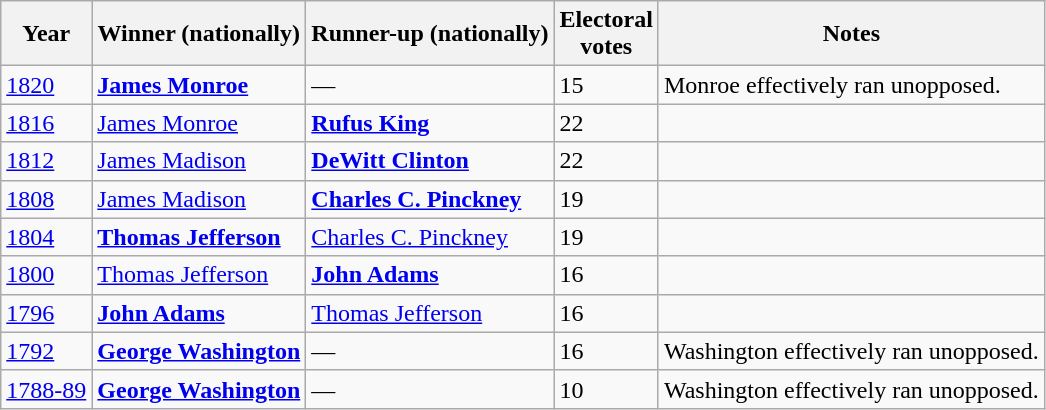<table class="wikitable sortable">
<tr>
<th data-sort-type="number">Year</th>
<th>Winner (nationally)</th>
<th>Runner-up (nationally)</th>
<th data-sort-type="number">Electoral<br>votes</th>
<th class="unsortable">Notes</th>
</tr>
<tr>
<td><a href='#'>1820</a></td>
<td><strong><a href='#'>James Monroe</a></strong></td>
<td>—</td>
<td>15</td>
<td>Monroe effectively ran unopposed.</td>
</tr>
<tr>
<td><a href='#'>1816</a></td>
<td><a href='#'>James Monroe</a></td>
<td><strong><a href='#'>Rufus King</a></strong></td>
<td>22</td>
<td></td>
</tr>
<tr>
<td><a href='#'>1812</a></td>
<td><a href='#'>James Madison</a></td>
<td><strong><a href='#'>DeWitt Clinton</a></strong></td>
<td>22</td>
<td></td>
</tr>
<tr>
<td><a href='#'>1808</a></td>
<td><a href='#'>James Madison</a></td>
<td><strong><a href='#'>Charles C. Pinckney</a></strong></td>
<td>19</td>
<td></td>
</tr>
<tr>
<td><a href='#'>1804</a></td>
<td><strong><a href='#'>Thomas Jefferson</a></strong></td>
<td><a href='#'>Charles C. Pinckney</a></td>
<td>19</td>
<td></td>
</tr>
<tr>
<td><a href='#'>1800</a></td>
<td><a href='#'>Thomas Jefferson</a></td>
<td><strong><a href='#'>John Adams</a></strong></td>
<td>16</td>
<td></td>
</tr>
<tr>
<td><a href='#'>1796</a></td>
<td><strong><a href='#'>John Adams</a></strong></td>
<td><a href='#'>Thomas Jefferson</a></td>
<td>16</td>
<td></td>
</tr>
<tr>
<td><a href='#'>1792</a></td>
<td><strong><a href='#'>George Washington</a></strong></td>
<td>—</td>
<td>16</td>
<td>Washington effectively ran unopposed.</td>
</tr>
<tr>
<td><a href='#'>1788-89</a></td>
<td><strong><a href='#'>George Washington</a></strong></td>
<td>—</td>
<td>10</td>
<td>Washington effectively ran unopposed.</td>
</tr>
</table>
